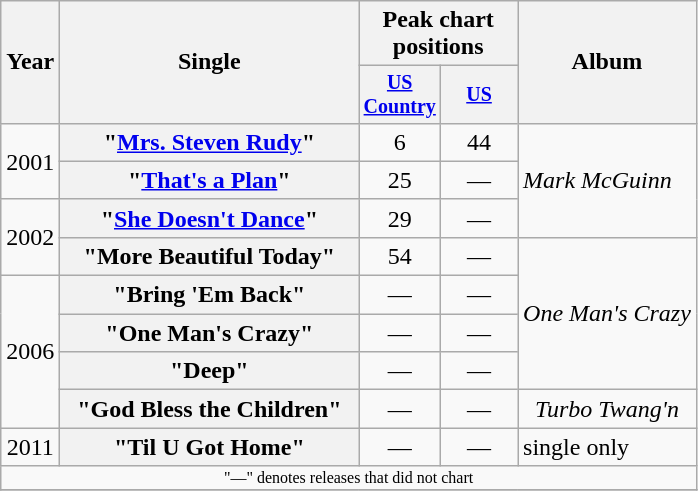<table class="wikitable plainrowheaders" style="text-align:center;">
<tr>
<th rowspan="2">Year</th>
<th rowspan="2" style="width:12em;">Single</th>
<th colspan="2">Peak chart<br>positions</th>
<th rowspan="2">Album</th>
</tr>
<tr style="font-size:smaller;">
<th width="45"><a href='#'>US Country</a></th>
<th width="45"><a href='#'>US</a></th>
</tr>
<tr>
<td rowspan="2">2001</td>
<th scope="row">"<a href='#'>Mrs. Steven Rudy</a>"</th>
<td>6</td>
<td>44</td>
<td align="left" rowspan="3"><em>Mark McGuinn</em></td>
</tr>
<tr>
<th scope="row">"<a href='#'>That's a Plan</a>"</th>
<td>25</td>
<td>—</td>
</tr>
<tr>
<td rowspan="2">2002</td>
<th scope="row">"<a href='#'>She Doesn't Dance</a>"</th>
<td>29</td>
<td>—</td>
</tr>
<tr>
<th scope="row">"More Beautiful Today"</th>
<td>54</td>
<td>—</td>
<td align="left" rowspan="4"><em>One Man's Crazy</em></td>
</tr>
<tr>
<td rowspan="4">2006</td>
<th scope="row">"Bring 'Em Back"</th>
<td>—</td>
<td>—</td>
</tr>
<tr>
<th scope="row">"One Man's Crazy"</th>
<td>—</td>
<td>—</td>
</tr>
<tr>
<th scope="row">"Deep"</th>
<td>—</td>
<td>—</td>
</tr>
<tr>
<th scope="row">"God Bless the Children" </th>
<td>—</td>
<td>—</td>
<td><em>Turbo Twang'n</em></td>
</tr>
<tr>
<td>2011</td>
<th scope="row">"Til U Got Home"</th>
<td>—</td>
<td>—</td>
<td align="left">single only</td>
</tr>
<tr>
<td colspan="5" style="font-size:8pt">"—" denotes releases that did not chart</td>
</tr>
<tr>
</tr>
</table>
